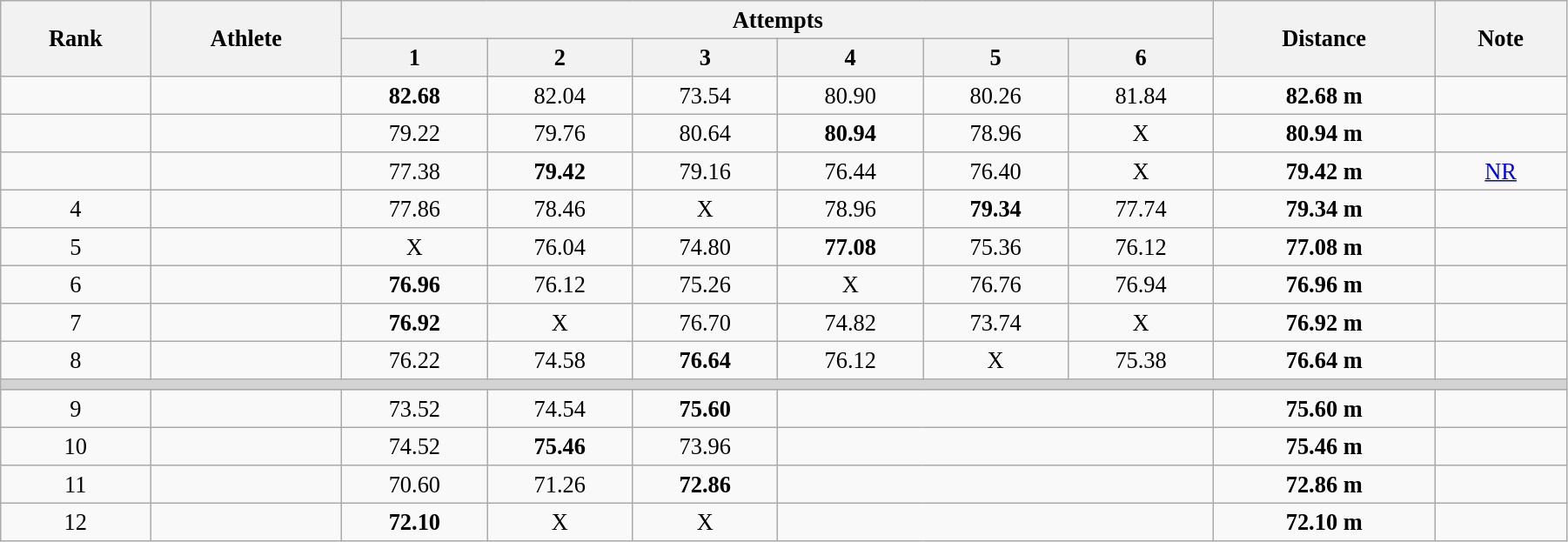<table class="wikitable" style=" text-align:center; font-size:110%;" width="95%">
<tr>
<th rowspan="2">Rank</th>
<th rowspan="2">Athlete</th>
<th colspan="6">Attempts</th>
<th rowspan="2">Distance</th>
<th rowspan="2">Note</th>
</tr>
<tr>
<th>1</th>
<th>2</th>
<th>3</th>
<th>4</th>
<th>5</th>
<th>6</th>
</tr>
<tr>
<td></td>
<td align=left></td>
<td><strong>82.68</strong></td>
<td>82.04</td>
<td>73.54</td>
<td>80.90</td>
<td>80.26</td>
<td>81.84</td>
<td><strong>82.68 m </strong></td>
<td></td>
</tr>
<tr>
<td></td>
<td align=left></td>
<td>79.22</td>
<td>79.76</td>
<td>80.64</td>
<td><strong>80.94</strong></td>
<td>78.96</td>
<td>X</td>
<td><strong>80.94 m </strong></td>
<td></td>
</tr>
<tr>
<td></td>
<td align=left></td>
<td>77.38</td>
<td><strong>79.42</strong></td>
<td>79.16</td>
<td>76.44</td>
<td>76.40</td>
<td>X</td>
<td><strong>79.42 m</strong></td>
<td><a href='#'>NR</a></td>
</tr>
<tr>
<td>4</td>
<td align=left></td>
<td>77.86</td>
<td>78.46</td>
<td>X</td>
<td>78.96</td>
<td><strong>79.34</strong></td>
<td>77.74</td>
<td><strong>79.34 m </strong></td>
<td></td>
</tr>
<tr>
<td>5</td>
<td align=left></td>
<td>X</td>
<td>76.04</td>
<td>74.80</td>
<td><strong>77.08</strong></td>
<td>75.36</td>
<td>76.12</td>
<td><strong>77.08 m </strong></td>
<td></td>
</tr>
<tr>
<td>6</td>
<td align=left></td>
<td><strong>76.96</strong></td>
<td>76.12</td>
<td>75.26</td>
<td>X</td>
<td>76.76</td>
<td>76.94</td>
<td><strong>76.96 m </strong></td>
<td></td>
</tr>
<tr>
<td>7</td>
<td align=left></td>
<td><strong>76.92</strong></td>
<td>X</td>
<td>76.70</td>
<td>74.82</td>
<td>73.74</td>
<td>X</td>
<td><strong>76.92 m </strong></td>
<td></td>
</tr>
<tr>
<td>8</td>
<td align=left></td>
<td>76.22</td>
<td>74.58</td>
<td><strong>76.64</strong></td>
<td>76.12</td>
<td>X</td>
<td>75.38</td>
<td><strong>76.64 m </strong></td>
<td></td>
</tr>
<tr>
<td colspan=10 bgcolor=lightgray></td>
</tr>
<tr>
<td>9</td>
<td align=left></td>
<td>73.52</td>
<td>74.54</td>
<td><strong>75.60</strong></td>
<td colspan="3"></td>
<td><strong>75.60 m </strong></td>
<td></td>
</tr>
<tr>
<td>10</td>
<td align=left></td>
<td>74.52</td>
<td><strong>75.46</strong></td>
<td>73.96</td>
<td colspan=3></td>
<td><strong>75.46 m </strong></td>
<td></td>
</tr>
<tr>
<td>11</td>
<td align=left></td>
<td>70.60</td>
<td>71.26</td>
<td><strong>72.86</strong></td>
<td colspan="3"></td>
<td><strong>72.86 m </strong></td>
<td></td>
</tr>
<tr>
<td>12</td>
<td align=left></td>
<td><strong>72.10</strong></td>
<td>X</td>
<td>X</td>
<td colspan=3></td>
<td><strong>72.10 m </strong></td>
<td></td>
</tr>
</table>
